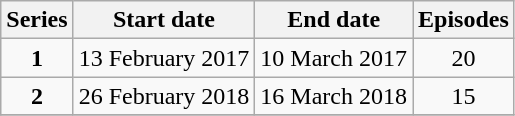<table class="wikitable" style="text-align: center;">
<tr>
<th>Series</th>
<th>Start date</th>
<th>End date</th>
<th>Episodes</th>
</tr>
<tr>
<td><strong>1</strong></td>
<td>13 February 2017</td>
<td>10 March 2017</td>
<td>20</td>
</tr>
<tr>
<td><strong>2</strong></td>
<td>26 February 2018</td>
<td>16 March 2018</td>
<td>15</td>
</tr>
<tr>
</tr>
</table>
